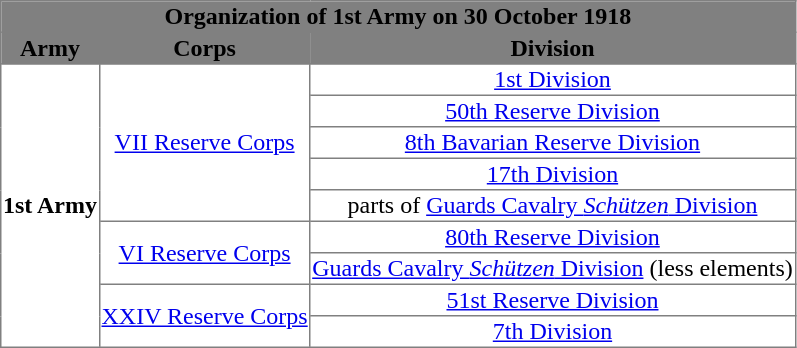<table border="1" cellpadding="1" cellspacing="0" style="font-size:100%; border:gray solid 1px; border-collapse:collapse; text-align:center;">
<tr style="background:gray; color:black;">
<th colspan="3">Organization of 1st Army on 30 October 1918</th>
</tr>
<tr style="background:gray; color:black;">
<th>Army</th>
<th>Corps</th>
<th>Division</th>
</tr>
<tr>
<td ROWSPAN=9><strong>1st Army</strong></td>
<td ROWSPAN=5><a href='#'>VII Reserve Corps</a></td>
<td><a href='#'>1st Division</a></td>
</tr>
<tr>
<td><a href='#'>50th Reserve Division</a></td>
</tr>
<tr>
<td><a href='#'>8th Bavarian Reserve Division</a></td>
</tr>
<tr>
<td><a href='#'>17th Division</a></td>
</tr>
<tr>
<td>parts of <a href='#'>Guards Cavalry <em>Schützen</em> Division</a></td>
</tr>
<tr>
<td ROWSPAN=2><a href='#'>VI Reserve Corps</a></td>
<td><a href='#'>80th Reserve Division</a></td>
</tr>
<tr>
<td><a href='#'>Guards Cavalry <em>Schützen</em> Division</a> (less elements)</td>
</tr>
<tr>
<td ROWSPAN=2><a href='#'>XXIV Reserve Corps</a></td>
<td><a href='#'>51st Reserve Division</a></td>
</tr>
<tr>
<td><a href='#'>7th Division</a></td>
</tr>
</table>
